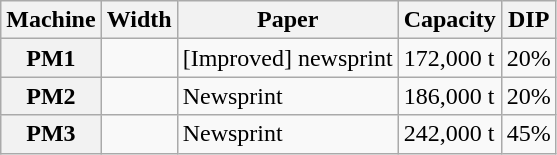<table class="wikitable sortable plainrowheaders">
<tr>
<th scope=col>Machine</th>
<th scope=col>Width</th>
<th scope=col>Paper</th>
<th scope=col>Capacity</th>
<th scope=col>DIP</th>
</tr>
<tr>
<th scope=row>PM1</th>
<td></td>
<td>[Improved] newsprint</td>
<td>172,000 t</td>
<td>20%</td>
</tr>
<tr>
<th scope=row>PM2</th>
<td></td>
<td>Newsprint</td>
<td>186,000 t</td>
<td>20%</td>
</tr>
<tr>
<th scope=row>PM3</th>
<td></td>
<td>Newsprint</td>
<td>242,000 t</td>
<td>45%</td>
</tr>
</table>
